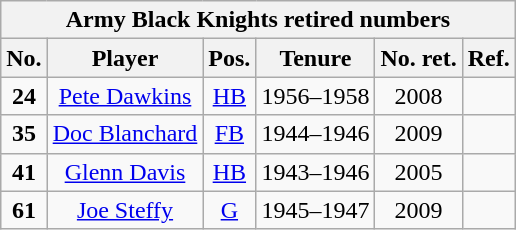<table class="wikitable" style="text-align:center">
<tr>
<th colspan=6 style =><strong>Army Black Knights retired numbers</strong></th>
</tr>
<tr>
<th style = >No.</th>
<th style = >Player</th>
<th style = >Pos.</th>
<th style = >Tenure</th>
<th style = >No. ret.</th>
<th style = >Ref.</th>
</tr>
<tr>
<td><strong>24</strong></td>
<td><a href='#'>Pete Dawkins</a></td>
<td><a href='#'>HB</a></td>
<td>1956–1958</td>
<td>2008</td>
<td></td>
</tr>
<tr>
<td><strong>35</strong></td>
<td><a href='#'>Doc Blanchard</a></td>
<td><a href='#'>FB</a></td>
<td>1944–1946</td>
<td>2009</td>
<td></td>
</tr>
<tr>
<td><strong>41</strong></td>
<td><a href='#'>Glenn Davis</a></td>
<td><a href='#'>HB</a></td>
<td>1943–1946</td>
<td>2005</td>
<td></td>
</tr>
<tr>
<td><strong>61</strong></td>
<td><a href='#'>Joe Steffy</a></td>
<td><a href='#'>G</a></td>
<td>1945–1947</td>
<td>2009</td>
<td></td>
</tr>
</table>
